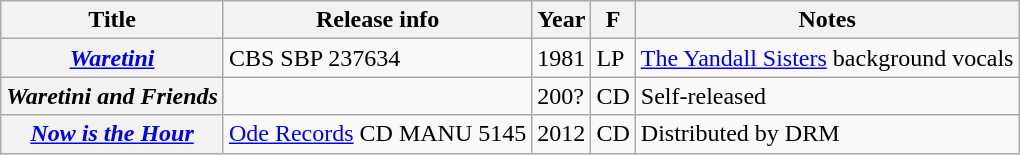<table class="wikitable plainrowheaders sortable">
<tr>
<th scope="col">Title</th>
<th scope="col">Release info</th>
<th scope="col">Year</th>
<th scope="col">F</th>
<th scope="col" class="unsortable">Notes</th>
</tr>
<tr>
<th scope="row"><em><a href='#'>Waretini</a></em></th>
<td>CBS  SBP 237634</td>
<td>1981</td>
<td>LP</td>
<td><a href='#'>The Yandall Sisters</a> background vocals</td>
</tr>
<tr>
<th scope="row"><em>Waretini and Friends</em></th>
<td></td>
<td>200?</td>
<td>CD</td>
<td>Self-released</td>
</tr>
<tr>
<th scope="row"><em><a href='#'>Now is the Hour</a></em></th>
<td><a href='#'>Ode Records</a> CD MANU 5145</td>
<td>2012</td>
<td>CD</td>
<td>Distributed by DRM</td>
</tr>
</table>
